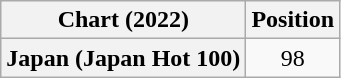<table class="wikitable plainrowheaders" style="text-align:center">
<tr>
<th scope="col">Chart (2022)</th>
<th scope="col">Position</th>
</tr>
<tr>
<th scope="row">Japan (Japan Hot 100)</th>
<td>98</td>
</tr>
</table>
